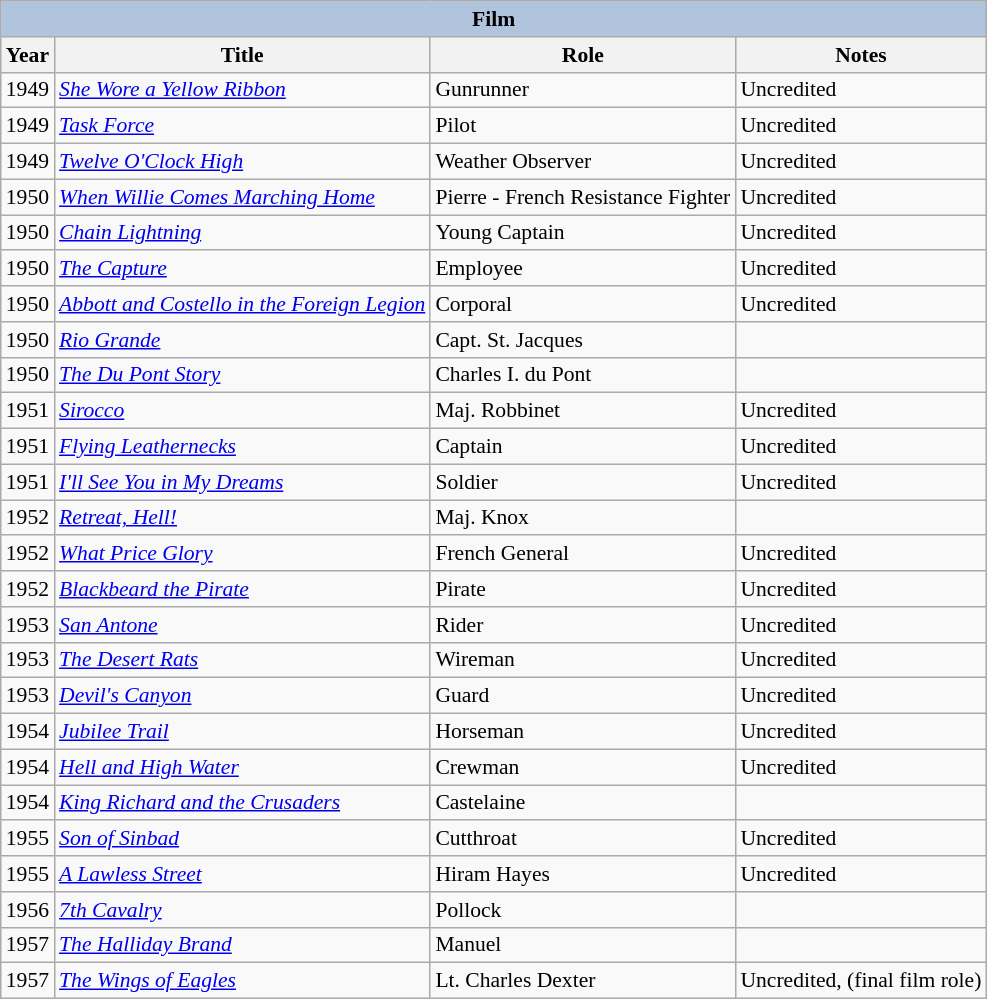<table class="wikitable" style="font-size: 90%;">
<tr>
<th colspan="4" style="background: LightSteelBlue;">Film</th>
</tr>
<tr>
<th>Year</th>
<th>Title</th>
<th>Role</th>
<th>Notes</th>
</tr>
<tr>
<td>1949</td>
<td><em><a href='#'>She Wore a Yellow Ribbon</a></em></td>
<td>Gunrunner</td>
<td>Uncredited</td>
</tr>
<tr>
<td>1949</td>
<td><em><a href='#'>Task Force</a></em></td>
<td>Pilot</td>
<td>Uncredited</td>
</tr>
<tr>
<td>1949</td>
<td><em><a href='#'>Twelve O'Clock High</a></em></td>
<td>Weather Observer</td>
<td>Uncredited</td>
</tr>
<tr>
<td>1950</td>
<td><em><a href='#'>When Willie Comes Marching Home</a></em></td>
<td>Pierre - French Resistance Fighter</td>
<td>Uncredited</td>
</tr>
<tr>
<td>1950</td>
<td><em><a href='#'>Chain Lightning</a></em></td>
<td>Young Captain</td>
<td>Uncredited</td>
</tr>
<tr>
<td>1950</td>
<td><em><a href='#'>The Capture</a></em></td>
<td>Employee</td>
<td>Uncredited</td>
</tr>
<tr>
<td>1950</td>
<td><em><a href='#'>Abbott and Costello in the Foreign Legion</a></em></td>
<td>Corporal</td>
<td>Uncredited</td>
</tr>
<tr>
<td>1950</td>
<td><em><a href='#'>Rio Grande</a></em></td>
<td>Capt. St. Jacques</td>
<td></td>
</tr>
<tr>
<td>1950</td>
<td><em><a href='#'>The Du Pont Story</a></em></td>
<td>Charles I. du Pont</td>
<td></td>
</tr>
<tr>
<td>1951</td>
<td><em><a href='#'>Sirocco</a></em></td>
<td>Maj. Robbinet</td>
<td>Uncredited</td>
</tr>
<tr>
<td>1951</td>
<td><em><a href='#'>Flying Leathernecks</a></em></td>
<td>Captain</td>
<td>Uncredited</td>
</tr>
<tr>
<td>1951</td>
<td><em><a href='#'>I'll See You in My Dreams</a></em></td>
<td>Soldier</td>
<td>Uncredited</td>
</tr>
<tr>
<td>1952</td>
<td><em><a href='#'>Retreat, Hell!</a></em></td>
<td>Maj. Knox</td>
<td></td>
</tr>
<tr>
<td>1952</td>
<td><em><a href='#'>What Price Glory</a></em></td>
<td>French General</td>
<td>Uncredited</td>
</tr>
<tr>
<td>1952</td>
<td><em><a href='#'>Blackbeard the Pirate</a></em></td>
<td>Pirate</td>
<td>Uncredited</td>
</tr>
<tr>
<td>1953</td>
<td><em><a href='#'>San Antone</a></em></td>
<td>Rider</td>
<td>Uncredited</td>
</tr>
<tr>
<td>1953</td>
<td><em><a href='#'>The Desert Rats</a></em></td>
<td>Wireman</td>
<td>Uncredited</td>
</tr>
<tr>
<td>1953</td>
<td><em><a href='#'>Devil's Canyon</a></em></td>
<td>Guard</td>
<td>Uncredited</td>
</tr>
<tr>
<td>1954</td>
<td><em><a href='#'>Jubilee Trail</a></em></td>
<td>Horseman</td>
<td>Uncredited</td>
</tr>
<tr>
<td>1954</td>
<td><em><a href='#'>Hell and High Water</a></em></td>
<td>Crewman</td>
<td>Uncredited</td>
</tr>
<tr>
<td>1954</td>
<td><em><a href='#'>King Richard and the Crusaders</a></em></td>
<td>Castelaine</td>
<td></td>
</tr>
<tr>
<td>1955</td>
<td><em><a href='#'>Son of Sinbad</a></em></td>
<td>Cutthroat</td>
<td>Uncredited</td>
</tr>
<tr>
<td>1955</td>
<td><em><a href='#'>A Lawless Street</a></em></td>
<td>Hiram Hayes</td>
<td>Uncredited</td>
</tr>
<tr>
<td>1956</td>
<td><em><a href='#'>7th Cavalry</a></em></td>
<td>Pollock</td>
<td></td>
</tr>
<tr>
<td>1957</td>
<td><em><a href='#'>The Halliday Brand</a></em></td>
<td>Manuel</td>
<td></td>
</tr>
<tr>
<td>1957</td>
<td><em><a href='#'>The Wings of Eagles</a></em></td>
<td>Lt. Charles Dexter</td>
<td>Uncredited, (final film role)</td>
</tr>
</table>
